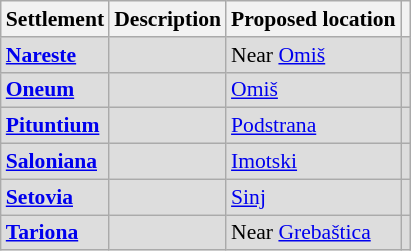<table class="sortable plainrowheaders wikitable" style="cellspacing=2px; text-align:left; font-size:90%;">
<tr style="font-size:100%; text-align:right;">
<th ! scope="col" class="sortable">Settlement</th>
<th ! scope="col">Description</th>
<th ! scope="col">Proposed location</th>
<th ! scope="col"></th>
</tr>
<tr style="background:#ddd">
<td><strong><a href='#'>Nareste</a></strong></td>
<td></td>
<td style=text-align:left>Near <a href='#'>Omiš</a></td>
<td align=center></td>
</tr>
<tr style="background:#ddd">
<td><strong><a href='#'>Oneum</a></strong></td>
<td></td>
<td style=text-align:left><a href='#'>Omiš</a></td>
<td align=center></td>
</tr>
<tr style="background:#ddd">
<td><strong><a href='#'>Pituntium</a></strong></td>
<td></td>
<td style=text-align:left><a href='#'>Podstrana</a></td>
<td align=center></td>
</tr>
<tr style="background:#ddd">
<td><strong><a href='#'>Saloniana</a></strong></td>
<td></td>
<td style=text-align:left><a href='#'>Imotski</a></td>
<td align=center></td>
</tr>
<tr style="background:#ddd">
<td><strong><a href='#'>Setovia</a></strong></td>
<td></td>
<td style=text-align:left><a href='#'>Sinj</a></td>
<td align=center></td>
</tr>
<tr style="background:#ddd">
<td><strong><a href='#'>Tariona</a></strong></td>
<td></td>
<td style=text-align:left>Near <a href='#'>Grebaštica</a></td>
<td align=center></td>
</tr>
</table>
